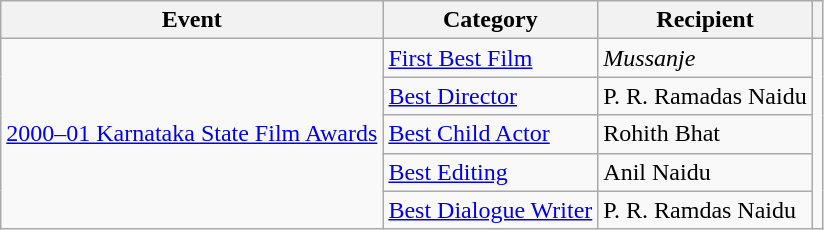<table class="wikitable">
<tr>
<th>Event</th>
<th>Category</th>
<th>Recipient</th>
<th></th>
</tr>
<tr>
<td rowspan="5"><a href='#'>2000–01 Karnataka State Film Awards</a></td>
<td><a href='#'>First Best Film</a></td>
<td><em>Mussanje</em></td>
<td rowspan="5"><br><br></td>
</tr>
<tr>
<td><a href='#'>Best Director</a></td>
<td>P. R. Ramadas Naidu</td>
</tr>
<tr>
<td><a href='#'>Best Child Actor</a></td>
<td>Rohith Bhat</td>
</tr>
<tr>
<td><a href='#'>Best Editing</a></td>
<td>Anil Naidu</td>
</tr>
<tr>
<td><a href='#'>Best Dialogue Writer</a></td>
<td>P. R. Ramdas Naidu</td>
</tr>
</table>
